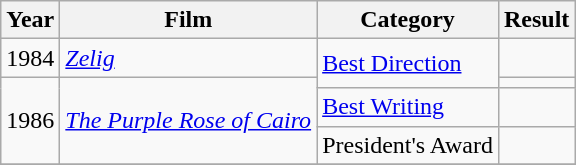<table class="wikitable">
<tr>
<th>Year</th>
<th>Film</th>
<th>Category</th>
<th>Result</th>
</tr>
<tr>
<td>1984</td>
<td><em><a href='#'>Zelig</a></em></td>
<td rowspan=2><a href='#'>Best Direction</a></td>
<td></td>
</tr>
<tr>
<td rowspan="3">1986</td>
<td rowspan="3"><em><a href='#'>The Purple Rose of Cairo</a></em></td>
<td></td>
</tr>
<tr>
<td><a href='#'>Best Writing</a></td>
<td></td>
</tr>
<tr>
<td align="center">President's Award</td>
<td></td>
</tr>
<tr>
</tr>
</table>
